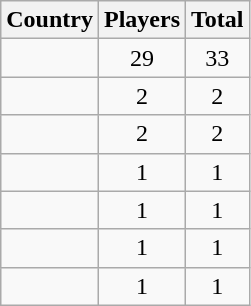<table class="sortable wikitable" style="text-align: center">
<tr>
<th>Country</th>
<th>Players</th>
<th>Total</th>
</tr>
<tr>
<td align=left></td>
<td>29</td>
<td>33</td>
</tr>
<tr>
<td align=left></td>
<td>2</td>
<td>2</td>
</tr>
<tr>
<td align=left></td>
<td>2</td>
<td>2</td>
</tr>
<tr>
<td align=left></td>
<td>1</td>
<td>1</td>
</tr>
<tr>
<td align=left></td>
<td>1</td>
<td>1</td>
</tr>
<tr>
<td align=left></td>
<td>1</td>
<td>1</td>
</tr>
<tr>
<td align=left></td>
<td>1</td>
<td>1</td>
</tr>
</table>
